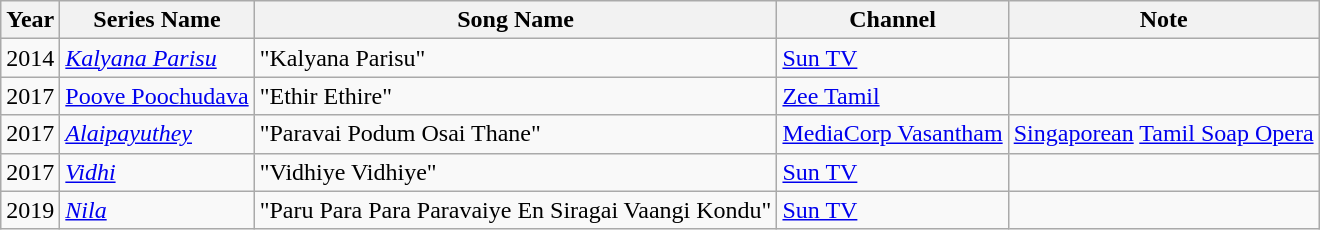<table class="wikitable sortable">
<tr>
<th>Year</th>
<th>Series Name</th>
<th>Song Name</th>
<th>Channel</th>
<th>Note</th>
</tr>
<tr>
<td>2014</td>
<td><a href='#'><em>Kalyana Parisu</em></a></td>
<td>"Kalyana Parisu"</td>
<td><a href='#'>Sun TV</a></td>
<td></td>
</tr>
<tr>
<td>2017</td>
<td><a href='#'>Poove Poochudava</a></td>
<td>"Ethir Ethire"</td>
<td><a href='#'>Zee Tamil</a></td>
<td></td>
</tr>
<tr>
<td>2017</td>
<td><a href='#'><em>Alaipayuthey</em></a></td>
<td>"Paravai Podum Osai Thane"</td>
<td><a href='#'>MediaCorp Vasantham</a></td>
<td><a href='#'>Singaporean</a> <a href='#'>Tamil Soap Opera</a></td>
</tr>
<tr>
<td rowspan="1">2017</td>
<td><a href='#'><em>Vidhi</em></a></td>
<td>"Vidhiye Vidhiye"</td>
<td><a href='#'>Sun TV</a></td>
<td></td>
</tr>
<tr>
<td>2019</td>
<td><a href='#'><em>Nila</em></a></td>
<td>"Paru Para Para Paravaiye En Siragai Vaangi Kondu"</td>
<td><a href='#'>Sun TV</a></td>
<td></td>
</tr>
</table>
